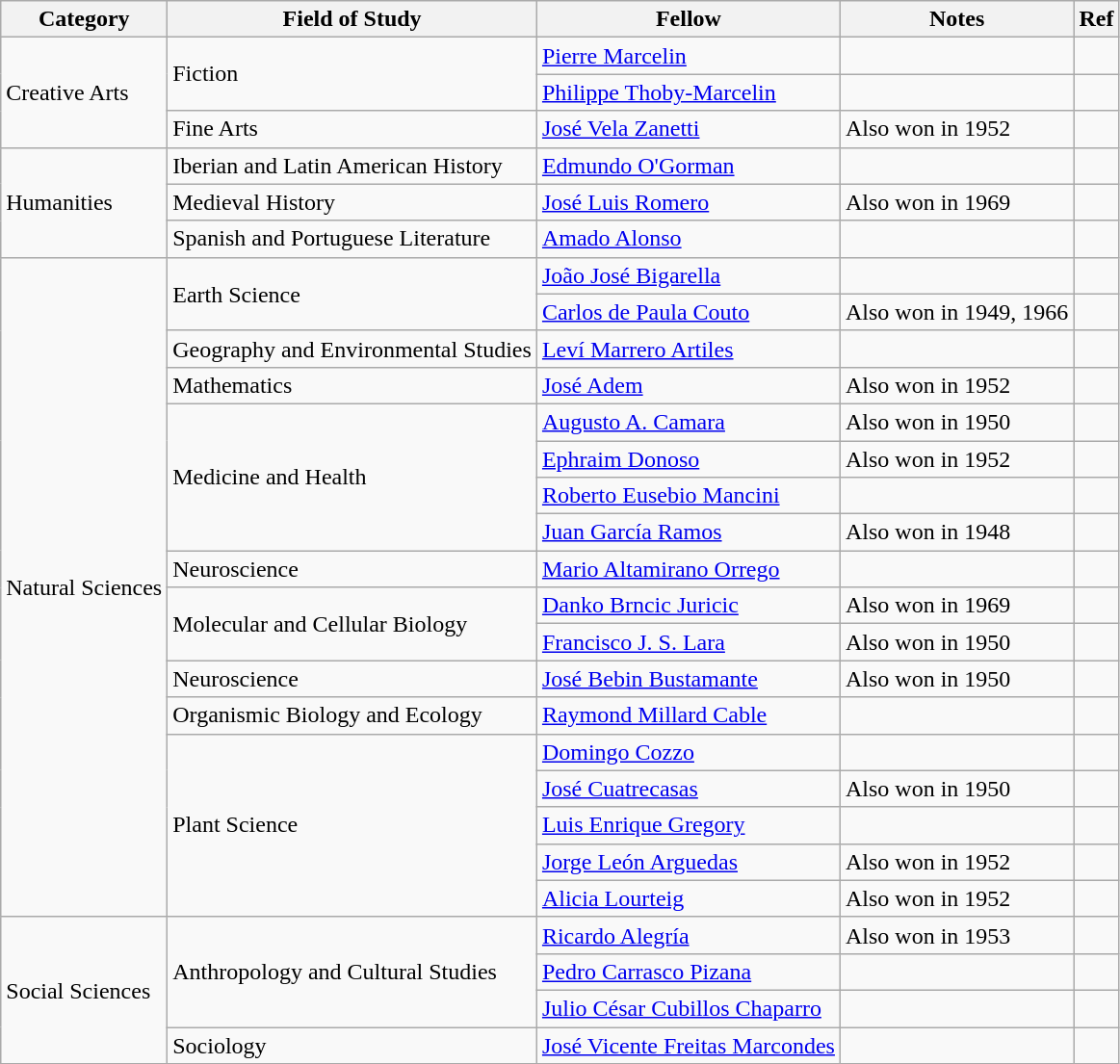<table class="wikitable sortable">
<tr>
<th>Category</th>
<th>Field of Study</th>
<th>Fellow</th>
<th>Notes</th>
<th class="unsortable">Ref</th>
</tr>
<tr>
<td rowspan="3">Creative Arts</td>
<td rowspan="2">Fiction</td>
<td><a href='#'>Pierre Marcelin</a></td>
<td></td>
<td></td>
</tr>
<tr>
<td><a href='#'>Philippe Thoby-Marcelin</a></td>
<td></td>
<td></td>
</tr>
<tr>
<td>Fine Arts</td>
<td><a href='#'>José Vela Zanetti</a></td>
<td>Also won in 1952</td>
<td></td>
</tr>
<tr>
<td rowspan="3">Humanities</td>
<td>Iberian and Latin American History</td>
<td><a href='#'>Edmundo O'Gorman</a>  </td>
<td></td>
<td></td>
</tr>
<tr>
<td>Medieval History</td>
<td><a href='#'>José Luis Romero</a> </td>
<td>Also won in 1969</td>
<td></td>
</tr>
<tr>
<td>Spanish and Portuguese Literature</td>
<td><a href='#'>Amado Alonso</a></td>
<td></td>
<td></td>
</tr>
<tr>
<td rowspan="18">Natural Sciences</td>
<td rowspan="2">Earth Science</td>
<td><a href='#'>João José Bigarella</a> </td>
<td></td>
<td></td>
</tr>
<tr>
<td><a href='#'>Carlos de Paula Couto</a></td>
<td>Also won in 1949, 1966</td>
<td></td>
</tr>
<tr>
<td>Geography and Environmental Studies</td>
<td><a href='#'>Leví Marrero Artiles</a></td>
<td></td>
<td></td>
</tr>
<tr>
<td>Mathematics</td>
<td><a href='#'>José Adem</a></td>
<td>Also won in 1952</td>
<td></td>
</tr>
<tr>
<td rowspan="4">Medicine and Health</td>
<td><a href='#'>Augusto A. Camara</a></td>
<td>Also won in 1950</td>
<td></td>
</tr>
<tr>
<td><a href='#'>Ephraim Donoso</a></td>
<td>Also won in 1952</td>
<td></td>
</tr>
<tr>
<td><a href='#'>Roberto Eusebio Mancini</a></td>
<td></td>
<td></td>
</tr>
<tr>
<td><a href='#'>Juan García Ramos</a></td>
<td>Also won in 1948</td>
<td></td>
</tr>
<tr>
<td>Neuroscience</td>
<td><a href='#'>Mario Altamirano Orrego</a></td>
<td></td>
<td></td>
</tr>
<tr>
<td rowspan="2">Molecular and Cellular Biology</td>
<td><a href='#'>Danko Brncic Juricic</a> </td>
<td>Also won in 1969</td>
<td></td>
</tr>
<tr>
<td><a href='#'>Francisco J. S. Lara</a></td>
<td>Also won in 1950</td>
<td></td>
</tr>
<tr>
<td>Neuroscience</td>
<td><a href='#'>José Bebin Bustamante</a></td>
<td>Also won in 1950</td>
<td></td>
</tr>
<tr>
<td>Organismic Biology and Ecology</td>
<td><a href='#'>Raymond Millard Cable</a></td>
<td></td>
<td></td>
</tr>
<tr>
<td rowspan="5">Plant Science</td>
<td><a href='#'>Domingo Cozzo</a></td>
<td></td>
<td></td>
</tr>
<tr>
<td><a href='#'>José Cuatrecasas</a></td>
<td>Also won in 1950</td>
<td></td>
</tr>
<tr>
<td><a href='#'>Luis Enrique Gregory</a></td>
<td></td>
<td></td>
</tr>
<tr>
<td><a href='#'>Jorge León Arguedas</a> </td>
<td>Also won in 1952</td>
<td></td>
</tr>
<tr>
<td><a href='#'>Alicia Lourteig</a></td>
<td>Also won in 1952</td>
<td></td>
</tr>
<tr>
<td rowspan="4">Social Sciences</td>
<td rowspan="3">Anthropology and Cultural Studies</td>
<td><a href='#'>Ricardo Alegría</a></td>
<td>Also won in 1953</td>
<td></td>
</tr>
<tr>
<td><a href='#'>Pedro Carrasco Pizana</a></td>
<td></td>
<td></td>
</tr>
<tr>
<td><a href='#'>Julio César Cubillos Chaparro</a> </td>
<td></td>
<td></td>
</tr>
<tr>
<td>Sociology</td>
<td><a href='#'>José Vicente Freitas Marcondes</a></td>
<td></td>
<td></td>
</tr>
</table>
